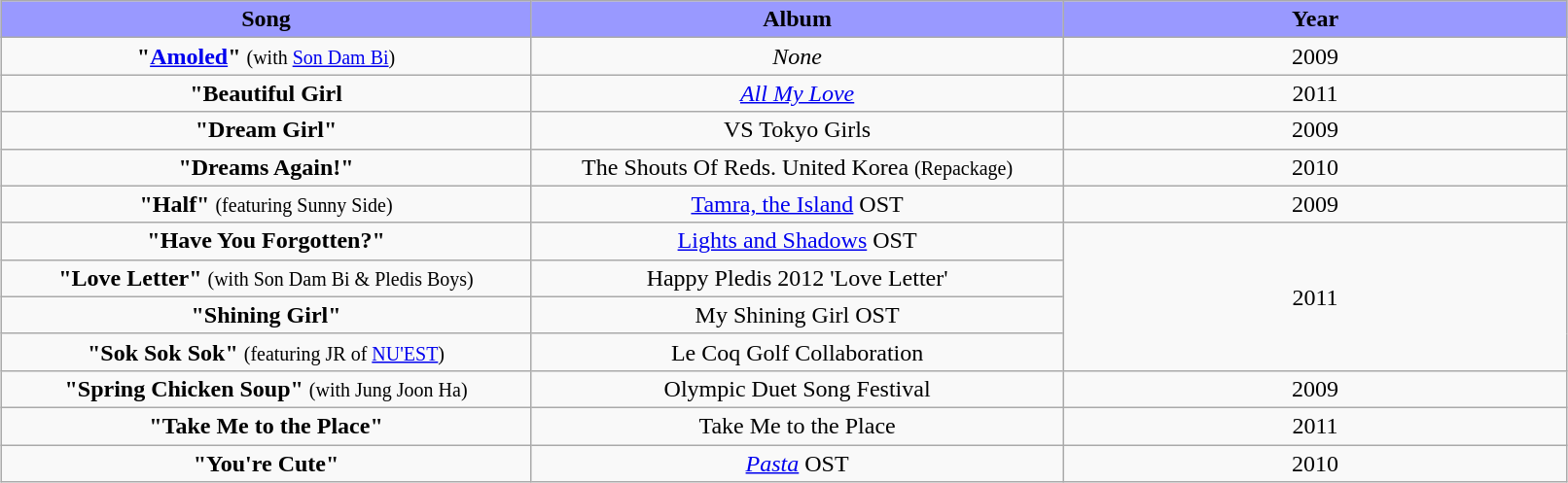<table class="wikitable" style="margin:0.5em auto; clear:both; text-align:center; width:85%">
<tr>
<th width="500" style="background: #99F;">Song</th>
<th width="500" style="background: #99F;">Album</th>
<th width="500" style="background: #99F;">Year</th>
</tr>
<tr>
<td><strong>"<a href='#'>Amoled</a>"</strong> <small>(with <a href='#'>Son Dam Bi</a>)</small></td>
<td><em>None</em></td>
<td>2009</td>
</tr>
<tr>
<td><strong>"Beautiful Girl</strong></td>
<td><em><a href='#'>All My Love</a></em></td>
<td>2011</td>
</tr>
<tr>
<td><strong>"Dream Girl"</strong></td>
<td>VS Tokyo Girls</td>
<td>2009</td>
</tr>
<tr>
<td><strong>"Dreams Again!"</strong></td>
<td>The Shouts Of Reds. United Korea <small>(Repackage)</small></td>
<td>2010</td>
</tr>
<tr>
<td><strong>"Half"</strong> <small>(featuring Sunny Side)</small></td>
<td><a href='#'>Tamra, the Island</a> OST</td>
<td>2009</td>
</tr>
<tr>
<td><strong>"Have You Forgotten?"</strong></td>
<td><a href='#'>Lights and Shadows</a> OST</td>
<td rowspan="4">2011</td>
</tr>
<tr>
<td><strong>"Love Letter"</strong> <small>(with Son Dam Bi & Pledis Boys)</small></td>
<td>Happy Pledis 2012 'Love Letter'</td>
</tr>
<tr>
<td><strong>"Shining Girl"</strong></td>
<td>My Shining Girl OST</td>
</tr>
<tr>
<td><strong>"Sok Sok Sok"</strong> <small>(featuring JR of <a href='#'>NU'EST</a>)</small></td>
<td>Le Coq Golf Collaboration</td>
</tr>
<tr>
<td><strong>"Spring Chicken Soup"</strong> <small>(with Jung Joon Ha)</small></td>
<td>Olympic Duet Song Festival</td>
<td>2009</td>
</tr>
<tr>
<td><strong>"Take Me to the Place"</strong></td>
<td>Take Me to the Place</td>
<td>2011</td>
</tr>
<tr>
<td><strong>"You're Cute"</strong></td>
<td><em><a href='#'>Pasta</a></em> OST</td>
<td>2010</td>
</tr>
</table>
